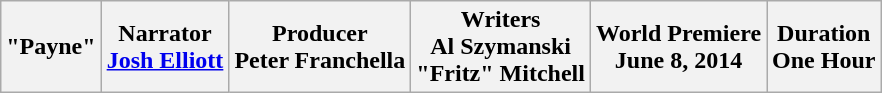<table class="wikitable">
<tr>
<th>"Payne"</th>
<th>Narrator<br><a href='#'>Josh Elliott</a></th>
<th>Producer<br>Peter Franchella</th>
<th>Writers<br>Al Szymanski<br>"Fritz" Mitchell</th>
<th>World Premiere<br>June 8, 2014</th>
<th>Duration<br>One Hour</th>
</tr>
</table>
